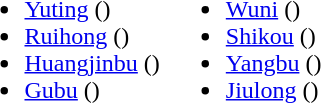<table>
<tr>
<td valign="top"><br><ul><li><a href='#'>Yuting</a> ()</li><li><a href='#'>Ruihong</a> ()</li><li><a href='#'>Huangjinbu</a> ()</li><li><a href='#'>Gubu</a> ()</li></ul></td>
<td valign="top"><br><ul><li><a href='#'>Wuni</a> ()</li><li><a href='#'>Shikou</a> ()</li><li><a href='#'>Yangbu</a> ()</li><li><a href='#'>Jiulong</a> ()</li></ul></td>
</tr>
</table>
